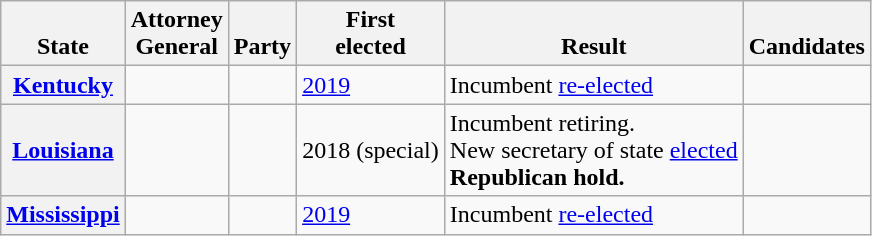<table class="wikitable sortable">
<tr valign=bottom>
<th>State</th>
<th>Attorney<br>General</th>
<th>Party</th>
<th>First<br>elected</th>
<th>Result</th>
<th>Candidates</th>
</tr>
<tr>
<th><a href='#'>Kentucky</a></th>
<td></td>
<td></td>
<td><a href='#'>2019</a></td>
<td>Incumbent <a href='#'>re-elected</a></td>
<td nowrap></td>
</tr>
<tr>
<th><a href='#'>Louisiana</a></th>
<td></td>
<td></td>
<td>2018 (special)</td>
<td>Incumbent retiring. <br> New secretary of state <a href='#'>elected</a> <br> <strong>Republican hold.</strong></td>
<td nowrap></td>
</tr>
<tr>
<th><a href='#'>Mississippi</a></th>
<td></td>
<td></td>
<td><a href='#'>2019</a></td>
<td>Incumbent <a href='#'>re-elected</a></td>
<td nowrap></td>
</tr>
</table>
